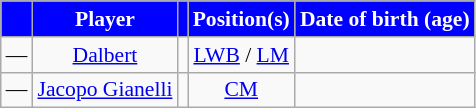<table class="wikitable" style="font-size:90%; text-align:center">
<tr>
<th style="background:#0000FF; color:white; text-align:center;"></th>
<th style="background:#0000FF; color:white; text-align:center;">Player</th>
<th style="background:#0000FF; color:white; text-align:center;"></th>
<th style="background:#0000FF; color:white; text-align:center;">Position(s)</th>
<th style="background:#0000FF; color:white; text-align:center;">Date of birth (age)</th>
</tr>
<tr>
<td>—</td>
<td><a href='#'>Dalbert</a></td>
<td></td>
<td><a href='#'>LWB</a> / <a href='#'>LM</a></td>
<td></td>
</tr>
<tr>
<td>—</td>
<td><a href='#'>Jacopo Gianelli</a></td>
<td></td>
<td><a href='#'>CM</a></td>
<td></td>
</tr>
</table>
